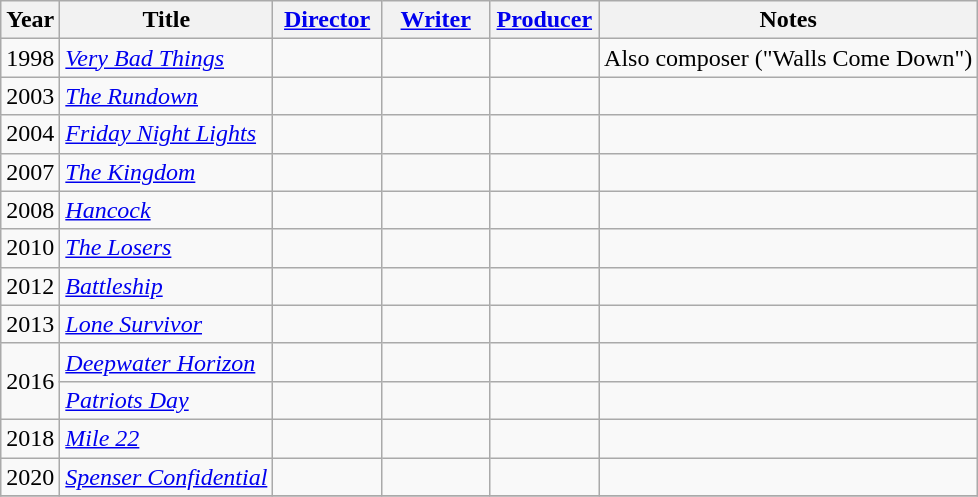<table class="wikitable">
<tr>
<th>Year</th>
<th>Title</th>
<th width=65><a href='#'>Director</a></th>
<th width=65><a href='#'>Writer</a></th>
<th width=65><a href='#'>Producer</a></th>
<th scope="col">Notes</th>
</tr>
<tr>
<td>1998</td>
<td><em><a href='#'>Very Bad Things</a></em></td>
<td></td>
<td></td>
<td></td>
<td>Also composer ("Walls Come Down")</td>
</tr>
<tr>
<td>2003</td>
<td><em><a href='#'>The Rundown</a></em></td>
<td></td>
<td></td>
<td></td>
<td></td>
</tr>
<tr>
<td>2004</td>
<td><em><a href='#'>Friday Night Lights</a></em></td>
<td></td>
<td></td>
<td></td>
<td></td>
</tr>
<tr>
<td>2007</td>
<td><em><a href='#'>The Kingdom</a></em></td>
<td></td>
<td></td>
<td></td>
<td></td>
</tr>
<tr>
<td>2008</td>
<td><em><a href='#'>Hancock</a></em></td>
<td></td>
<td></td>
<td></td>
<td></td>
</tr>
<tr>
<td>2010</td>
<td><em><a href='#'>The Losers</a></em></td>
<td></td>
<td></td>
<td></td>
<td></td>
</tr>
<tr>
<td>2012</td>
<td><em><a href='#'>Battleship</a></em></td>
<td></td>
<td></td>
<td></td>
<td></td>
</tr>
<tr>
<td>2013</td>
<td><em><a href='#'>Lone Survivor</a></em></td>
<td></td>
<td></td>
<td></td>
<td></td>
</tr>
<tr>
<td rowspan=2>2016</td>
<td><em><a href='#'>Deepwater Horizon</a></em></td>
<td></td>
<td></td>
<td></td>
<td></td>
</tr>
<tr>
<td><em><a href='#'>Patriots Day</a></em></td>
<td></td>
<td></td>
<td></td>
<td></td>
</tr>
<tr>
<td>2018</td>
<td><em><a href='#'>Mile 22</a></em></td>
<td></td>
<td></td>
<td></td>
<td></td>
</tr>
<tr>
<td>2020</td>
<td><em><a href='#'>Spenser Confidential</a></em></td>
<td></td>
<td></td>
<td></td>
<td></td>
</tr>
<tr>
</tr>
</table>
